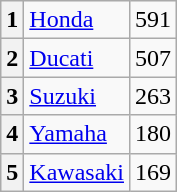<table class="wikitable">
<tr>
<th>1</th>
<td><a href='#'>Honda</a></td>
<td>591</td>
</tr>
<tr>
<th>2</th>
<td><a href='#'>Ducati</a></td>
<td>507</td>
</tr>
<tr>
<th>3</th>
<td><a href='#'>Suzuki</a></td>
<td>263</td>
</tr>
<tr>
<th>4</th>
<td><a href='#'>Yamaha</a></td>
<td>180</td>
</tr>
<tr>
<th>5</th>
<td><a href='#'>Kawasaki</a></td>
<td>169</td>
</tr>
</table>
